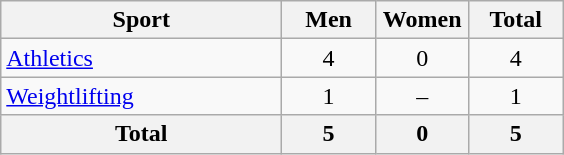<table class="wikitable sortable" style="text-align:center;">
<tr>
<th width=180>Sport</th>
<th width=55>Men</th>
<th width=55>Women</th>
<th width=55>Total</th>
</tr>
<tr>
<td align=left><a href='#'>Athletics</a></td>
<td>4</td>
<td>0</td>
<td>4</td>
</tr>
<tr>
<td align=left><a href='#'>Weightlifting</a></td>
<td>1</td>
<td>–</td>
<td>1</td>
</tr>
<tr>
<th>Total</th>
<th>5</th>
<th>0</th>
<th>5</th>
</tr>
</table>
